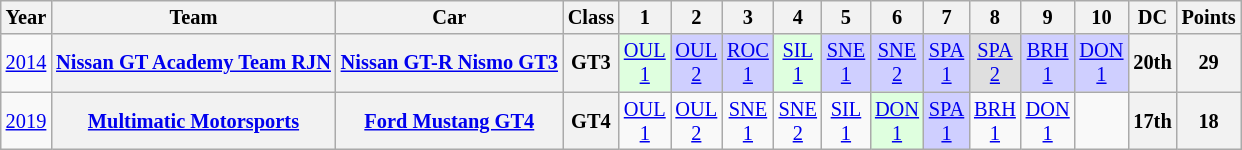<table class="wikitable" style="text-align:center; font-size:85%">
<tr>
<th>Year</th>
<th>Team</th>
<th>Car</th>
<th>Class</th>
<th>1</th>
<th>2</th>
<th>3</th>
<th>4</th>
<th>5</th>
<th>6</th>
<th>7</th>
<th>8</th>
<th>9</th>
<th>10</th>
<th>DC</th>
<th>Points</th>
</tr>
<tr>
<td><a href='#'>2014</a></td>
<th><a href='#'>Nissan GT Academy Team RJN</a></th>
<th><a href='#'>Nissan GT-R Nismo GT3</a></th>
<th>GT3</th>
<td style="background:#dfffdf;"><a href='#'>OUL<br>1</a><br></td>
<td style="background:#cfcfff;"><a href='#'>OUL<br>2</a><br></td>
<td style="background:#cfcfff;"><a href='#'>ROC<br>1</a><br></td>
<td style="background:#dfffdf;"><a href='#'>SIL<br>1</a><br></td>
<td style="background:#cfcfff;"><a href='#'>SNE<br>1</a><br></td>
<td style="background:#cfcfff;"><a href='#'>SNE<br>2</a><br></td>
<td style="background:#cfcfff;"><a href='#'>SPA<br>1</a><br></td>
<td style="background:#dfdfdf;"><a href='#'>SPA<br>2</a><br></td>
<td style="background:#cfcfff;"><a href='#'>BRH<br>1</a><br></td>
<td style="background:#cfcfff;"><a href='#'>DON<br>1</a><br></td>
<th>20th</th>
<th>29</th>
</tr>
<tr>
<td><a href='#'>2019</a></td>
<th><a href='#'>Multimatic Motorsports</a></th>
<th><a href='#'>Ford Mustang GT4</a></th>
<th>GT4</th>
<td><a href='#'>OUL<br>1</a></td>
<td><a href='#'>OUL<br>2</a></td>
<td><a href='#'>SNE<br>1</a></td>
<td><a href='#'>SNE<br>2</a></td>
<td><a href='#'>SIL<br>1</a></td>
<td style="background:#DFFFDF;"><a href='#'>DON<br>1</a><br></td>
<td style="background:#CFCFFF;"><a href='#'>SPA<br>1</a><br></td>
<td><a href='#'>BRH<br>1</a></td>
<td><a href='#'>DON<br>1</a></td>
<td></td>
<th>17th</th>
<th>18</th>
</tr>
</table>
